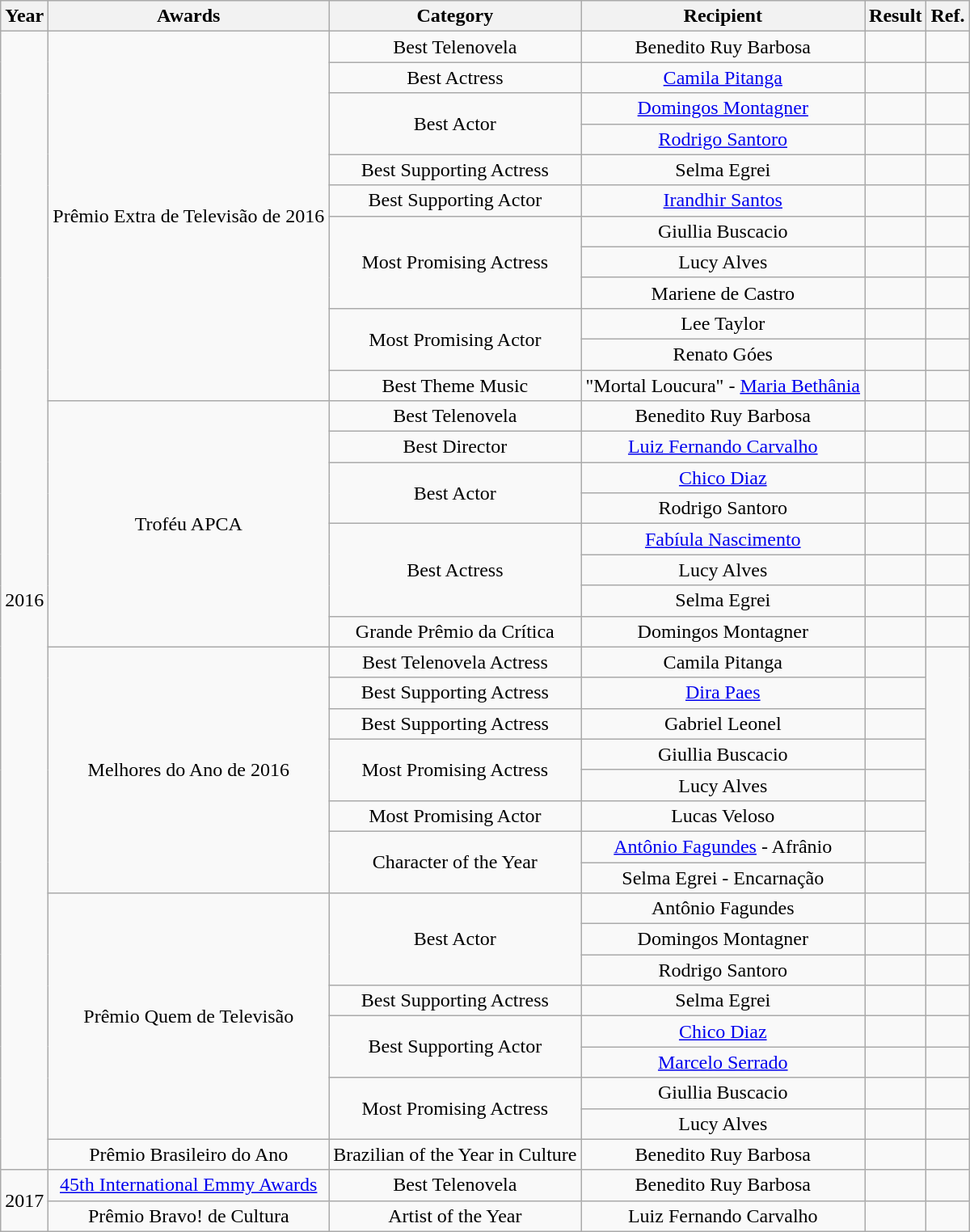<table class="wikitable" style="text-align:center;">
<tr>
<th>Year</th>
<th>Awards</th>
<th>Category</th>
<th>Recipient</th>
<th>Result</th>
<th>Ref.</th>
</tr>
<tr>
<td rowspan=37>2016</td>
<td rowspan=12>Prêmio Extra de Televisão de 2016</td>
<td>Best Telenovela</td>
<td>Benedito Ruy Barbosa</td>
<td></td>
<td></td>
</tr>
<tr>
<td>Best Actress</td>
<td><a href='#'>Camila Pitanga</a></td>
<td></td>
<td></td>
</tr>
<tr>
<td rowspan=2>Best Actor</td>
<td><a href='#'>Domingos Montagner</a></td>
<td></td>
<td></td>
</tr>
<tr>
<td><a href='#'>Rodrigo Santoro</a></td>
<td></td>
<td></td>
</tr>
<tr>
<td>Best Supporting Actress</td>
<td>Selma Egrei</td>
<td></td>
<td></td>
</tr>
<tr>
<td>Best Supporting Actor</td>
<td><a href='#'>Irandhir Santos</a></td>
<td></td>
<td></td>
</tr>
<tr>
<td rowspan=3>Most Promising Actress</td>
<td>Giullia Buscacio</td>
<td></td>
<td></td>
</tr>
<tr>
<td>Lucy Alves</td>
<td></td>
<td></td>
</tr>
<tr>
<td>Mariene de Castro</td>
<td></td>
<td></td>
</tr>
<tr>
<td rowspan=2>Most Promising Actor</td>
<td>Lee Taylor</td>
<td></td>
<td></td>
</tr>
<tr>
<td>Renato Góes</td>
<td></td>
<td></td>
</tr>
<tr>
<td>Best Theme Music</td>
<td>"Mortal Loucura" - <a href='#'>Maria Bethânia</a></td>
<td></td>
<td></td>
</tr>
<tr>
<td rowspan=8>Troféu APCA</td>
<td>Best Telenovela</td>
<td>Benedito Ruy Barbosa</td>
<td></td>
<td></td>
</tr>
<tr>
<td>Best Director</td>
<td><a href='#'>Luiz Fernando Carvalho</a></td>
<td></td>
<td></td>
</tr>
<tr>
<td rowspan=2>Best Actor</td>
<td><a href='#'>Chico Diaz</a></td>
<td></td>
<td></td>
</tr>
<tr>
<td>Rodrigo Santoro</td>
<td></td>
<td></td>
</tr>
<tr>
<td rowspan=3>Best Actress</td>
<td><a href='#'>Fabíula Nascimento</a></td>
<td></td>
<td></td>
</tr>
<tr>
<td>Lucy Alves</td>
<td></td>
<td></td>
</tr>
<tr>
<td>Selma Egrei</td>
<td></td>
<td></td>
</tr>
<tr>
<td>Grande Prêmio da Crítica</td>
<td>Domingos Montagner</td>
<td></td>
<td></td>
</tr>
<tr>
<td rowspan=8>Melhores do Ano de 2016</td>
<td>Best Telenovela Actress</td>
<td>Camila Pitanga</td>
<td></td>
<td rowspan=8></td>
</tr>
<tr>
<td>Best Supporting Actress</td>
<td><a href='#'>Dira Paes</a></td>
<td></td>
</tr>
<tr>
<td>Best Supporting Actress</td>
<td>Gabriel Leonel</td>
<td></td>
</tr>
<tr>
<td rowspan=2>Most Promising Actress</td>
<td>Giullia Buscacio</td>
<td></td>
</tr>
<tr>
<td>Lucy Alves</td>
<td></td>
</tr>
<tr>
<td>Most Promising Actor</td>
<td>Lucas Veloso</td>
<td></td>
</tr>
<tr>
<td rowspan=2>Character of the Year</td>
<td><a href='#'>Antônio Fagundes</a> - Afrânio</td>
<td></td>
</tr>
<tr>
<td>Selma Egrei - Encarnação</td>
<td></td>
</tr>
<tr>
<td rowspan=8>Prêmio Quem de Televisão</td>
<td rowspan=3>Best Actor</td>
<td>Antônio Fagundes</td>
<td></td>
<td></td>
</tr>
<tr>
<td>Domingos Montagner</td>
<td></td>
<td></td>
</tr>
<tr>
<td>Rodrigo Santoro</td>
<td></td>
<td></td>
</tr>
<tr>
<td>Best Supporting Actress</td>
<td>Selma Egrei</td>
<td></td>
<td></td>
</tr>
<tr>
<td rowspan=2>Best Supporting Actor</td>
<td><a href='#'>Chico Diaz</a></td>
<td></td>
<td></td>
</tr>
<tr>
<td><a href='#'>Marcelo Serrado</a></td>
<td></td>
<td></td>
</tr>
<tr>
<td rowspan=2>Most Promising Actress</td>
<td>Giullia Buscacio</td>
<td></td>
<td></td>
</tr>
<tr>
<td>Lucy Alves</td>
<td></td>
<td></td>
</tr>
<tr>
<td>Prêmio Brasileiro do Ano</td>
<td>Brazilian of the Year in Culture</td>
<td>Benedito Ruy Barbosa</td>
<td></td>
<td></td>
</tr>
<tr>
<td rowspan=2>2017</td>
<td><a href='#'>45th International Emmy Awards</a></td>
<td>Best Telenovela</td>
<td>Benedito Ruy Barbosa</td>
<td></td>
<td></td>
</tr>
<tr>
<td>Prêmio Bravo! de Cultura</td>
<td>Artist of the Year</td>
<td>Luiz Fernando Carvalho</td>
<td></td>
<td></td>
</tr>
</table>
